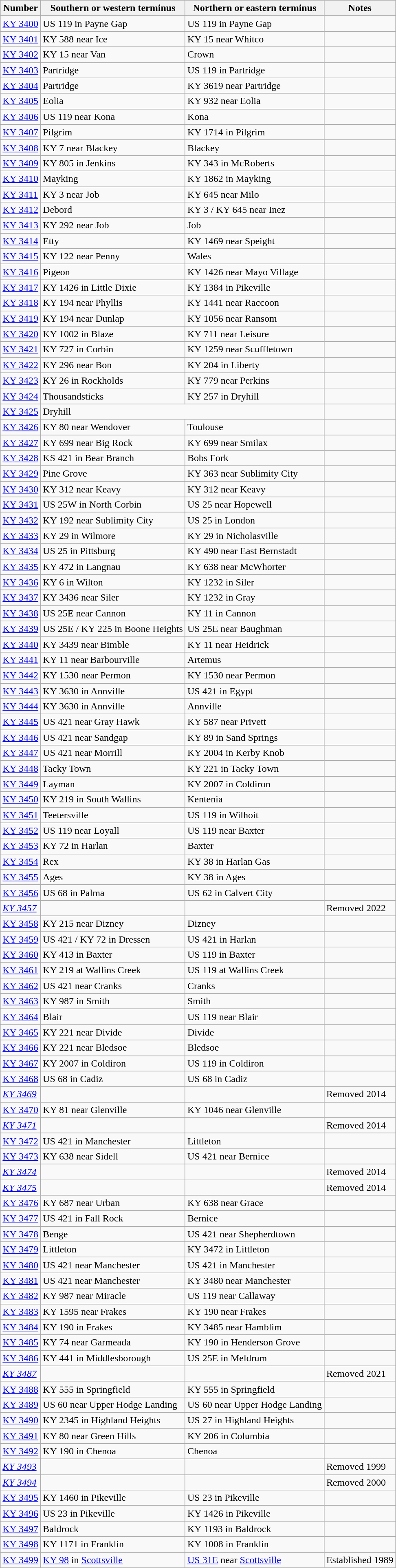<table class="wikitable sortable mw-collapsible">
<tr>
<th>Number</th>
<th>Southern or western terminus</th>
<th>Northern or eastern terminus</th>
<th>Notes</th>
</tr>
<tr>
<td> <a href='#'>KY 3400</a></td>
<td>US 119 in Payne Gap</td>
<td>US 119 in Payne Gap</td>
<td></td>
</tr>
<tr>
<td> <a href='#'>KY 3401</a></td>
<td>KY 588 near Ice</td>
<td>KY 15 near Whitco</td>
<td></td>
</tr>
<tr>
<td> <a href='#'>KY 3402</a></td>
<td>KY 15 near Van</td>
<td>Crown</td>
<td></td>
</tr>
<tr>
<td> <a href='#'>KY 3403</a></td>
<td>Partridge</td>
<td>US 119 in Partridge</td>
<td></td>
</tr>
<tr>
<td> <a href='#'>KY 3404</a></td>
<td>Partridge</td>
<td>KY 3619 near Partridge</td>
<td></td>
</tr>
<tr>
<td> <a href='#'>KY 3405</a></td>
<td>Eolia</td>
<td>KY 932 near Eolia</td>
<td></td>
</tr>
<tr>
<td> <a href='#'>KY 3406</a></td>
<td>US 119 near Kona</td>
<td>Kona</td>
<td></td>
</tr>
<tr>
<td> <a href='#'>KY 3407</a></td>
<td>Pilgrim</td>
<td>KY 1714 in Pilgrim</td>
<td></td>
</tr>
<tr>
<td> <a href='#'>KY 3408</a></td>
<td>KY 7 near Blackey</td>
<td>Blackey</td>
<td></td>
</tr>
<tr>
<td> <a href='#'>KY 3409</a></td>
<td>KY 805 in Jenkins</td>
<td>KY 343 in McRoberts</td>
<td></td>
</tr>
<tr>
<td> <a href='#'>KY 3410</a></td>
<td>Mayking</td>
<td>KY 1862 in Mayking</td>
<td></td>
</tr>
<tr>
<td> <a href='#'>KY 3411</a></td>
<td>KY 3 near Job</td>
<td>KY 645 near Milo</td>
<td></td>
</tr>
<tr>
<td> <a href='#'>KY 3412</a></td>
<td>Debord</td>
<td>KY 3 / KY 645 near Inez</td>
<td></td>
</tr>
<tr>
<td> <a href='#'>KY 3413</a></td>
<td>KY 292 near Job</td>
<td>Job</td>
<td></td>
</tr>
<tr>
<td> <a href='#'>KY 3414</a></td>
<td>Etty</td>
<td>KY 1469 near Speight</td>
<td></td>
</tr>
<tr>
<td> <a href='#'>KY 3415</a></td>
<td>KY 122 near Penny</td>
<td>Wales</td>
<td></td>
</tr>
<tr>
<td> <a href='#'>KY 3416</a></td>
<td>Pigeon</td>
<td>KY 1426 near Mayo Village</td>
<td></td>
</tr>
<tr>
<td> <a href='#'>KY 3417</a></td>
<td>KY 1426 in Little Dixie</td>
<td>KY 1384 in Pikeville</td>
<td></td>
</tr>
<tr>
<td> <a href='#'>KY 3418</a></td>
<td>KY 194 near Phyllis</td>
<td>KY 1441 near Raccoon</td>
<td></td>
</tr>
<tr>
<td> <a href='#'>KY 3419</a></td>
<td>KY 194 near Dunlap</td>
<td>KY 1056 near Ransom</td>
<td></td>
</tr>
<tr>
<td> <a href='#'>KY 3420</a></td>
<td>KY 1002 in Blaze</td>
<td>KY 711 near Leisure</td>
<td></td>
</tr>
<tr>
<td> <a href='#'>KY 3421</a></td>
<td>KY 727 in Corbin</td>
<td>KY 1259 near Scuffletown</td>
<td></td>
</tr>
<tr>
<td> <a href='#'>KY 3422</a></td>
<td>KY 296 near Bon</td>
<td>KY 204 in Liberty</td>
<td></td>
</tr>
<tr>
<td> <a href='#'>KY 3423</a></td>
<td>KY 26 in Rockholds</td>
<td>KY 779 near Perkins</td>
<td></td>
</tr>
<tr>
<td> <a href='#'>KY 3424</a></td>
<td>Thousandsticks</td>
<td>KY 257 in Dryhill</td>
<td></td>
</tr>
<tr>
<td> <a href='#'>KY 3425</a></td>
<td colspan="2">Dryhill</td>
<td></td>
</tr>
<tr>
<td> <a href='#'>KY 3426</a></td>
<td>KY 80 near Wendover</td>
<td>Toulouse</td>
<td></td>
</tr>
<tr>
<td> <a href='#'>KY 3427</a></td>
<td>KY 699 near Big Rock</td>
<td>KY 699 near Smilax</td>
<td></td>
</tr>
<tr>
<td> <a href='#'>KY 3428</a></td>
<td>KS 421 in Bear Branch</td>
<td>Bobs Fork</td>
<td></td>
</tr>
<tr>
<td> <a href='#'>KY 3429</a></td>
<td>Pine Grove</td>
<td>KY 363 near Sublimity City</td>
<td></td>
</tr>
<tr>
<td> <a href='#'>KY 3430</a></td>
<td>KY 312 near Keavy</td>
<td>KY 312 near Keavy</td>
<td></td>
</tr>
<tr>
<td> <a href='#'>KY 3431</a></td>
<td>US 25W in North Corbin</td>
<td>US 25 near Hopewell</td>
<td></td>
</tr>
<tr>
<td> <a href='#'>KY 3432</a></td>
<td>KY 192 near Sublimity City</td>
<td>US 25 in London</td>
<td></td>
</tr>
<tr>
<td> <a href='#'>KY 3433</a></td>
<td>KY 29 in Wilmore</td>
<td>KY 29 in Nicholasville</td>
<td></td>
</tr>
<tr>
<td> <a href='#'>KY 3434</a></td>
<td>US 25 in Pittsburg</td>
<td>KY 490 near East Bernstadt</td>
<td></td>
</tr>
<tr>
<td> <a href='#'>KY 3435</a></td>
<td>KY 472 in Langnau</td>
<td>KY 638 near McWhorter</td>
<td></td>
</tr>
<tr>
<td> <a href='#'>KY 3436</a></td>
<td>KY 6 in Wilton</td>
<td>KY 1232 in Siler</td>
<td></td>
</tr>
<tr>
<td> <a href='#'>KY 3437</a></td>
<td>KY 3436 near Siler</td>
<td>KY 1232 in Gray</td>
<td></td>
</tr>
<tr>
<td> <a href='#'>KY 3438</a></td>
<td>US 25E near Cannon</td>
<td>KY 11 in Cannon</td>
<td></td>
</tr>
<tr>
<td> <a href='#'>KY 3439</a></td>
<td>US 25E / KY 225 in Boone Heights</td>
<td>US 25E near Baughman</td>
<td></td>
</tr>
<tr>
<td> <a href='#'>KY 3440</a></td>
<td>KY 3439 near Bimble</td>
<td>KY 11 near Heidrick</td>
<td></td>
</tr>
<tr>
<td> <a href='#'>KY 3441</a></td>
<td>KY 11 near Barbourville</td>
<td>Artemus</td>
<td></td>
</tr>
<tr>
<td> <a href='#'>KY 3442</a></td>
<td>KY 1530 near Permon</td>
<td>KY 1530 near Permon</td>
<td></td>
</tr>
<tr>
<td> <a href='#'>KY 3443</a></td>
<td>KY 3630 in Annville</td>
<td>US 421 in Egypt</td>
<td></td>
</tr>
<tr>
<td> <a href='#'>KY 3444</a></td>
<td>KY 3630 in Annville</td>
<td>Annville</td>
<td></td>
</tr>
<tr>
<td> <a href='#'>KY 3445</a></td>
<td>US 421 near Gray Hawk</td>
<td>KY 587 near Privett</td>
<td></td>
</tr>
<tr>
<td> <a href='#'>KY 3446</a></td>
<td>US 421 near Sandgap</td>
<td>KY 89 in Sand Springs</td>
<td></td>
</tr>
<tr>
<td> <a href='#'>KY 3447</a></td>
<td>US 421 near Morrill</td>
<td>KY 2004 in Kerby Knob</td>
<td></td>
</tr>
<tr>
<td> <a href='#'>KY 3448</a></td>
<td>Tacky Town</td>
<td>KY 221 in Tacky Town</td>
<td></td>
</tr>
<tr>
<td> <a href='#'>KY 3449</a></td>
<td>Layman</td>
<td>KY 2007 in Coldiron</td>
<td></td>
</tr>
<tr>
<td> <a href='#'>KY 3450</a></td>
<td>KY 219 in South Wallins</td>
<td>Kentenia</td>
<td></td>
</tr>
<tr>
<td> <a href='#'>KY 3451</a></td>
<td>Teetersville</td>
<td>US 119 in Wilhoit</td>
<td></td>
</tr>
<tr>
<td> <a href='#'>KY 3452</a></td>
<td>US 119 near Loyall</td>
<td>US 119 near Baxter</td>
<td></td>
</tr>
<tr>
<td> <a href='#'>KY 3453</a></td>
<td>KY 72 in Harlan</td>
<td>Baxter</td>
<td></td>
</tr>
<tr>
<td> <a href='#'>KY 3454</a></td>
<td>Rex</td>
<td>KY 38 in Harlan Gas</td>
<td></td>
</tr>
<tr>
<td> <a href='#'>KY 3455</a></td>
<td>Ages</td>
<td>KY 38 in Ages</td>
<td></td>
</tr>
<tr>
<td> <a href='#'>KY 3456</a></td>
<td>US 68 in Palma</td>
<td>US 62 in Calvert City</td>
<td></td>
</tr>
<tr>
<td><em> <a href='#'>KY 3457</a></em></td>
<td></td>
<td></td>
<td>Removed 2022</td>
</tr>
<tr>
<td> <a href='#'>KY 3458</a></td>
<td>KY 215 near Dizney</td>
<td>Dizney</td>
<td></td>
</tr>
<tr>
<td> <a href='#'>KY 3459</a></td>
<td>US 421 / KY 72 in Dressen</td>
<td>US 421 in Harlan</td>
<td></td>
</tr>
<tr>
<td> <a href='#'>KY 3460</a></td>
<td>KY 413 in Baxter</td>
<td>US 119 in Baxter</td>
<td></td>
</tr>
<tr>
<td> <a href='#'>KY 3461</a></td>
<td>KY 219 at Wallins Creek</td>
<td>US 119 at Wallins Creek</td>
<td></td>
</tr>
<tr>
<td> <a href='#'>KY 3462</a></td>
<td>US 421 near Cranks</td>
<td>Cranks</td>
<td></td>
</tr>
<tr>
<td> <a href='#'>KY 3463</a></td>
<td>KY 987 in Smith</td>
<td>Smith</td>
<td></td>
</tr>
<tr>
<td> <a href='#'>KY 3464</a></td>
<td>Blair</td>
<td>US 119 near Blair</td>
<td></td>
</tr>
<tr>
<td> <a href='#'>KY 3465</a></td>
<td>KY 221 near Divide</td>
<td>Divide</td>
<td></td>
</tr>
<tr>
<td> <a href='#'>KY 3466</a></td>
<td>KY 221 near Bledsoe</td>
<td>Bledsoe</td>
<td></td>
</tr>
<tr>
<td> <a href='#'>KY 3467</a></td>
<td>KY 2007 in Coldiron</td>
<td>US 119 in Coldiron</td>
<td></td>
</tr>
<tr>
<td> <a href='#'>KY 3468</a></td>
<td>US 68 in Cadiz</td>
<td>US 68 in Cadiz</td>
<td></td>
</tr>
<tr>
<td><em> <a href='#'>KY 3469</a></em></td>
<td></td>
<td></td>
<td>Removed 2014</td>
</tr>
<tr>
<td> <a href='#'>KY 3470</a></td>
<td>KY 81 near Glenville</td>
<td>KY 1046 near Glenville</td>
<td></td>
</tr>
<tr>
<td><em> <a href='#'>KY 3471</a></em></td>
<td></td>
<td></td>
<td>Removed 2014</td>
</tr>
<tr>
<td> <a href='#'>KY 3472</a></td>
<td>US 421 in Manchester</td>
<td>Littleton</td>
<td></td>
</tr>
<tr>
<td> <a href='#'>KY 3473</a></td>
<td>KY 638 near Sidell</td>
<td>US 421 near Bernice</td>
<td></td>
</tr>
<tr>
<td><em> <a href='#'>KY 3474</a></em></td>
<td></td>
<td></td>
<td>Removed 2014</td>
</tr>
<tr>
<td><em> <a href='#'>KY 3475</a></em></td>
<td></td>
<td></td>
<td>Removed 2014</td>
</tr>
<tr>
<td> <a href='#'>KY 3476</a></td>
<td>KY 687 near Urban</td>
<td>KY 638 near Grace</td>
<td></td>
</tr>
<tr>
<td> <a href='#'>KY 3477</a></td>
<td>US 421 in Fall Rock</td>
<td>Bernice</td>
<td></td>
</tr>
<tr>
<td> <a href='#'>KY 3478</a></td>
<td>Benge</td>
<td>US 421 near Shepherdtown</td>
<td></td>
</tr>
<tr>
<td> <a href='#'>KY 3479</a></td>
<td>Littleton</td>
<td>KY 3472 in Littleton</td>
<td></td>
</tr>
<tr>
<td> <a href='#'>KY 3480</a></td>
<td>US 421 near Manchester</td>
<td>US 421 in Manchester</td>
<td></td>
</tr>
<tr>
<td> <a href='#'>KY 3481</a></td>
<td>US 421 near Manchester</td>
<td>KY 3480 near Manchester</td>
<td></td>
</tr>
<tr>
<td> <a href='#'>KY 3482</a></td>
<td>KY 987 near Miracle</td>
<td>US 119 near Callaway</td>
<td></td>
</tr>
<tr>
<td> <a href='#'>KY 3483</a></td>
<td>KY 1595 near Frakes</td>
<td>KY 190 near Frakes</td>
<td></td>
</tr>
<tr>
<td> <a href='#'>KY 3484</a></td>
<td>KY 190 in Frakes</td>
<td>KY 3485 near Hamblim</td>
<td></td>
</tr>
<tr>
<td> <a href='#'>KY 3485</a></td>
<td>KY 74 near Garmeada</td>
<td>KY 190 in Henderson Grove</td>
<td></td>
</tr>
<tr>
<td> <a href='#'>KY 3486</a></td>
<td>KY 441 in Middlesborough</td>
<td>US 25E in Meldrum</td>
<td></td>
</tr>
<tr>
<td> <em><a href='#'>KY 3487</a></em></td>
<td></td>
<td></td>
<td>Removed 2021</td>
</tr>
<tr>
<td> <a href='#'>KY 3488</a></td>
<td>KY 555 in Springfield</td>
<td>KY 555 in Springfield</td>
<td></td>
</tr>
<tr>
<td> <a href='#'>KY 3489</a></td>
<td>US 60 near Upper Hodge Landing</td>
<td>US 60 near Upper Hodge Landing</td>
<td></td>
</tr>
<tr>
<td> <a href='#'>KY 3490</a></td>
<td>KY 2345 in Highland Heights</td>
<td>US 27 in Highland Heights</td>
<td></td>
</tr>
<tr>
<td> <a href='#'>KY 3491</a></td>
<td>KY 80 near Green Hills</td>
<td>KY 206 in Columbia</td>
<td></td>
</tr>
<tr>
<td> <a href='#'>KY 3492</a></td>
<td>KY 190 in Chenoa</td>
<td>Chenoa</td>
<td></td>
</tr>
<tr>
<td><em> <a href='#'>KY 3493</a></em></td>
<td></td>
<td></td>
<td>Removed 1999</td>
</tr>
<tr>
<td><em> <a href='#'>KY 3494</a></em></td>
<td></td>
<td></td>
<td>Removed 2000</td>
</tr>
<tr>
<td> <a href='#'>KY 3495</a></td>
<td>KY 1460 in Pikeville</td>
<td>US 23 in Pikeville</td>
<td></td>
</tr>
<tr>
<td> <a href='#'>KY 3496</a></td>
<td>US 23 in Pikeville</td>
<td>KY 1426 in Pikeville</td>
<td></td>
</tr>
<tr>
<td> <a href='#'>KY 3497</a></td>
<td>Baldrock</td>
<td>KY 1193 in Baldrock</td>
<td></td>
</tr>
<tr>
<td> <a href='#'>KY 3498</a></td>
<td>KY 1171 in Franklin</td>
<td>KY 1008 in Franklin</td>
<td></td>
</tr>
<tr>
<td> <a href='#'>KY 3499</a></td>
<td><a href='#'>KY 98</a> in <a href='#'>Scottsville</a></td>
<td><a href='#'>US 31E</a> near <a href='#'>Scottsville</a></td>
<td>Established 1989</td>
</tr>
</table>
